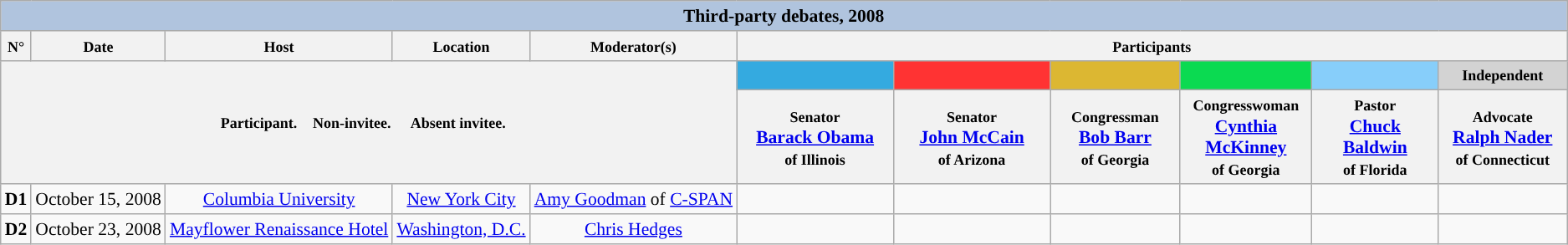<table class="wikitable" style="font-size:90%">
<tr>
<th style="background:#B0C4DE" colspan="16">Third-party debates, 2008</th>
</tr>
<tr>
<th><small>N°</small></th>
<th><small>Date</small></th>
<th><small>Host </small></th>
<th><small>Location</small></th>
<th><small>Moderator(s) </small></th>
<th scope="col" colspan="10"><small>Participants</small></th>
</tr>
<tr>
<th colspan="5" rowspan="2"> <small>Participant.  </small>   <small>Non-invitee.   </small>   <small>Absent invitee.   </small></th>
<th scope="col" style="width:9em; background:#34AAE0;"><small><a href='#'></a></small></th>
<th scope="col" style="width:9em; background:#FF3333;"><small><a href='#'></a></small></th>
<th scope="col" style="width:7em; background:#DCB732;"><small><a href='#'></a></small></th>
<th scope="col" style="width:7em; background:#0BDA51;"><small><a href='#'></a></small></th>
<th scope="col" style="width:7em; background:#87CEFA;"><small><a href='#'></a></small></th>
<th scope="col" style="width:7em; background:lightgrey"><small>Independent</small></th>
</tr>
<tr>
<th><small>Senator</small><br><a href='#'>Barack Obama</a><br><small>of Illinois</small></th>
<th><small>Senator</small><br><a href='#'>John McCain</a><br><small>of Arizona</small></th>
<th><small>Congressman</small><br><a href='#'>Bob Barr</a><br><small>of Georgia</small></th>
<th><small>Congresswoman</small><br><a href='#'>Cynthia McKinney</a><br><small>of Georgia</small></th>
<th><small>Pastor</small><br><a href='#'>Chuck Baldwin</a><br><small>of Florida</small></th>
<th><small>Advocate</small><br><a href='#'>Ralph Nader</a><br><small>of Connecticut</small></th>
</tr>
<tr>
<td style="white-space:nowrap;"><strong>D1</strong></td>
<td style="white-space:nowrap;">October 15, 2008</td>
<td style="white-space:nowrap; text-align:center;"><a href='#'>Columbia University</a></td>
<td style="white-space:nowrap; text-align:center;"><a href='#'>New York City</a></td>
<td style="white-space:nowrap; text-align:center;"><a href='#'>Amy Goodman</a> of <a href='#'>C-SPAN</a></td>
<td></td>
<td></td>
<td></td>
<td></td>
<td></td>
<td></td>
</tr>
<tr>
<td style="white-space:nowrap;"><strong>D2</strong></td>
<td style="white-space:nowrap;">October 23, 2008</td>
<td style="white-space:nowrap; text-align:center;"><a href='#'>Mayflower Renaissance Hotel</a></td>
<td style="white-space:nowrap; text-align:center;"><a href='#'>Washington, D.C.</a></td>
<td style="white-space:nowrap; text-align:center;"><a href='#'>Chris Hedges</a></td>
<td></td>
<td></td>
<td></td>
<td></td>
<td></td>
<td></td>
</tr>
</table>
